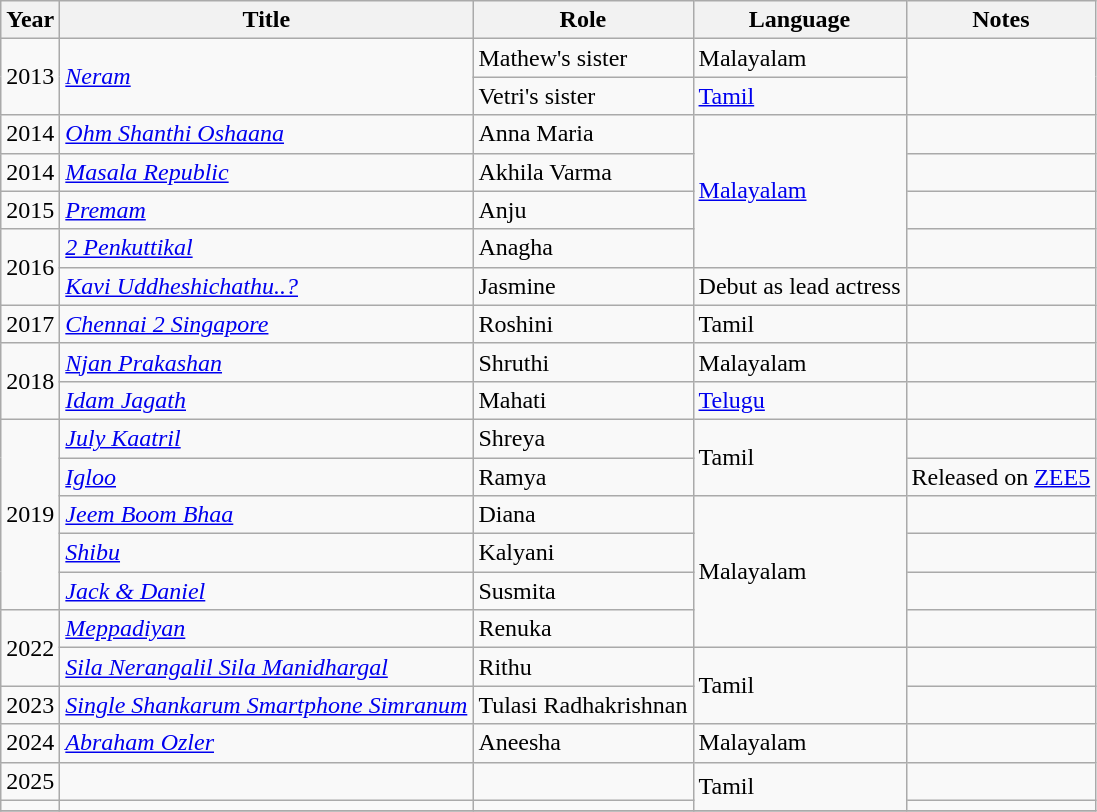<table class="wikitable sortable">
<tr>
<th>Year</th>
<th>Title</th>
<th>Role</th>
<th>Language</th>
<th>Notes</th>
</tr>
<tr>
<td rowspan="2">2013</td>
<td rowspan="2"><em><a href='#'>Neram</a></em></td>
<td>Mathew's sister</td>
<td>Malayalam</td>
<td rowspan="2"></td>
</tr>
<tr>
<td>Vetri's sister</td>
<td><a href='#'>Tamil</a></td>
</tr>
<tr>
<td>2014</td>
<td><em><a href='#'>Ohm Shanthi Oshaana</a></em></td>
<td>Anna Maria</td>
<td rowspan="4"><a href='#'>Malayalam</a></td>
<td></td>
</tr>
<tr>
<td>2014</td>
<td><em><a href='#'>Masala Republic</a></em></td>
<td>Akhila Varma</td>
<td></td>
</tr>
<tr>
<td>2015</td>
<td><em><a href='#'>Premam</a></em></td>
<td>Anju</td>
<td></td>
</tr>
<tr>
<td rowspan="2">2016</td>
<td><em><a href='#'>2 Penkuttikal</a></em></td>
<td>Anagha</td>
<td></td>
</tr>
<tr>
<td><em><a href='#'>Kavi Uddheshichathu..?</a></em></td>
<td>Jasmine</td>
<td>Debut as lead actress</td>
</tr>
<tr>
<td>2017</td>
<td><em><a href='#'>Chennai 2 Singapore</a></em></td>
<td>Roshini</td>
<td>Tamil</td>
<td></td>
</tr>
<tr>
<td rowspan="2">2018</td>
<td><em><a href='#'>Njan Prakashan</a></em></td>
<td>Shruthi</td>
<td>Malayalam</td>
<td></td>
</tr>
<tr>
<td><em><a href='#'>Idam Jagath</a></em></td>
<td>Mahati</td>
<td><a href='#'>Telugu</a></td>
<td></td>
</tr>
<tr>
<td rowspan="5">2019</td>
<td><em><a href='#'>July Kaatril</a></em></td>
<td>Shreya</td>
<td rowspan="2">Tamil</td>
<td></td>
</tr>
<tr>
<td><em><a href='#'>Igloo</a></em></td>
<td>Ramya</td>
<td>Released on <a href='#'>ZEE5</a></td>
</tr>
<tr>
<td><em><a href='#'>Jeem Boom Bhaa</a></em></td>
<td>Diana</td>
<td rowspan="4">Malayalam</td>
<td></td>
</tr>
<tr>
<td><em><a href='#'>Shibu</a></em></td>
<td>Kalyani</td>
<td></td>
</tr>
<tr>
<td><em><a href='#'>Jack & Daniel</a></em></td>
<td>Susmita</td>
<td></td>
</tr>
<tr>
<td rowspan="2">2022</td>
<td><em><a href='#'>Meppadiyan</a></em></td>
<td>Renuka</td>
<td></td>
</tr>
<tr>
<td><a href='#'><em>Sila Nerangalil Sila Manidhargal</em></a></td>
<td>Rithu</td>
<td rowspan="2">Tamil</td>
<td></td>
</tr>
<tr>
<td rowspan="1">2023</td>
<td><em><a href='#'>Single Shankarum Smartphone Simranum</a></em></td>
<td>Tulasi Radhakrishnan</td>
<td></td>
</tr>
<tr>
<td>2024</td>
<td><em><a href='#'>Abraham Ozler</a></em></td>
<td>Aneesha</td>
<td>Malayalam</td>
<td></td>
</tr>
<tr>
<td>2025</td>
<td></td>
<td></td>
<td rowspan="2">Tamil</td>
<td></td>
</tr>
<tr>
<td></td>
<td></td>
<td></td>
<td></td>
</tr>
<tr>
</tr>
</table>
